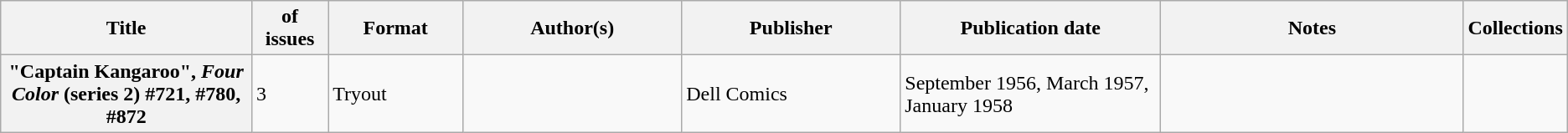<table class="wikitable">
<tr>
<th>Title</th>
<th style="width:40pt"> of issues</th>
<th style="width:75pt">Format</th>
<th style="width:125pt">Author(s)</th>
<th style="width:125pt">Publisher</th>
<th style="width:150pt">Publication date</th>
<th style="width:175pt">Notes</th>
<th>Collections</th>
</tr>
<tr>
<th>"Captain Kangaroo", <em>Four Color</em> (series 2) #721, #780, #872</th>
<td>3</td>
<td>Tryout</td>
<td></td>
<td>Dell Comics</td>
<td>September 1956, March 1957, January 1958</td>
<td></td>
<td></td>
</tr>
</table>
